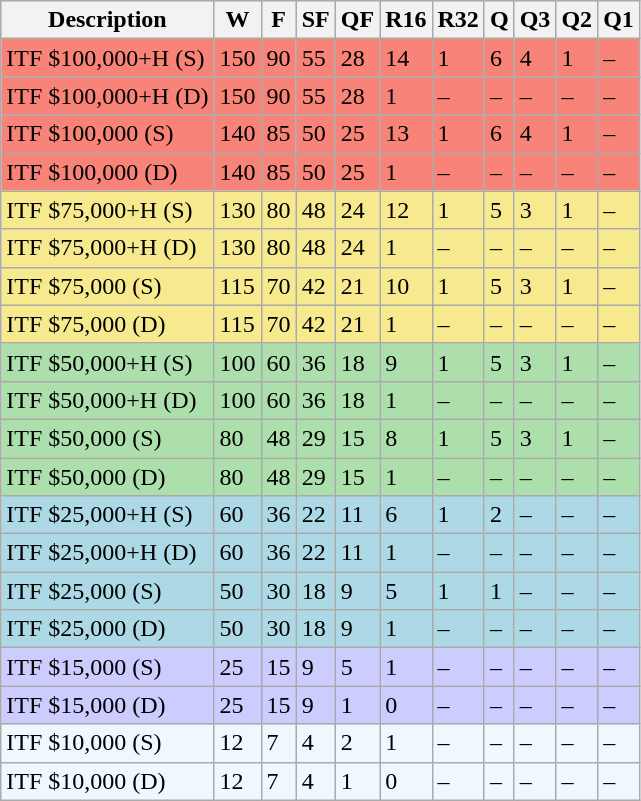<table class="wikitable">
<tr style="background:#d1e4fd;">
<th>Description</th>
<th>W</th>
<th>F</th>
<th>SF</th>
<th>QF</th>
<th>R16</th>
<th>R32</th>
<th>Q</th>
<th>Q3</th>
<th>Q2</th>
<th>Q1</th>
</tr>
<tr style="background:#f88379;">
<td>ITF $100,000+H (S)</td>
<td>150</td>
<td>90</td>
<td>55</td>
<td>28</td>
<td>14</td>
<td>1</td>
<td>6</td>
<td>4</td>
<td>1</td>
<td>–</td>
</tr>
<tr style="background:#f88379;">
<td>ITF $100,000+H (D)</td>
<td>150</td>
<td>90</td>
<td>55</td>
<td>28</td>
<td>1</td>
<td>–</td>
<td>–</td>
<td>–</td>
<td>–</td>
<td>–</td>
</tr>
<tr style="background:#f88379;">
<td>ITF $100,000 (S)</td>
<td>140</td>
<td>85</td>
<td>50</td>
<td>25</td>
<td>13</td>
<td>1</td>
<td>6</td>
<td>4</td>
<td>1</td>
<td>–</td>
</tr>
<tr style="background:#f88379;">
<td>ITF $100,000 (D)</td>
<td>140</td>
<td>85</td>
<td>50</td>
<td>25</td>
<td>1</td>
<td>–</td>
<td>–</td>
<td>–</td>
<td>–</td>
<td>–</td>
</tr>
<tr style="background:#f7e98e;">
<td>ITF $75,000+H (S)</td>
<td>130</td>
<td>80</td>
<td>48</td>
<td>24</td>
<td>12</td>
<td>1</td>
<td>5</td>
<td>3</td>
<td>1</td>
<td>–</td>
</tr>
<tr style="background:#f7e98e;">
<td>ITF $75,000+H (D)</td>
<td>130</td>
<td>80</td>
<td>48</td>
<td>24</td>
<td>1</td>
<td>–</td>
<td>–</td>
<td>–</td>
<td>–</td>
<td>–</td>
</tr>
<tr style="background:#f7e98e;">
<td>ITF $75,000 (S)</td>
<td>115</td>
<td>70</td>
<td>42</td>
<td>21</td>
<td>10</td>
<td>1</td>
<td>5</td>
<td>3</td>
<td>1</td>
<td>–</td>
</tr>
<tr style="background:#f7e98e;">
<td>ITF $75,000 (D)</td>
<td>115</td>
<td>70</td>
<td>42</td>
<td>21</td>
<td>1</td>
<td>–</td>
<td>–</td>
<td>–</td>
<td>–</td>
<td>–</td>
</tr>
<tr style="background:#addfad;">
<td>ITF $50,000+H (S)</td>
<td>100</td>
<td>60</td>
<td>36</td>
<td>18</td>
<td>9</td>
<td>1</td>
<td>5</td>
<td>3</td>
<td>1</td>
<td>–</td>
</tr>
<tr style="background:#addfad;">
<td>ITF $50,000+H (D)</td>
<td>100</td>
<td>60</td>
<td>36</td>
<td>18</td>
<td>1</td>
<td>–</td>
<td>–</td>
<td>–</td>
<td>–</td>
<td>–</td>
</tr>
<tr style="background:#addfad;">
<td>ITF $50,000 (S)</td>
<td>80</td>
<td>48</td>
<td>29</td>
<td>15</td>
<td>8</td>
<td>1</td>
<td>5</td>
<td>3</td>
<td>1</td>
<td>–</td>
</tr>
<tr style="background:#addfad;">
<td>ITF $50,000 (D)</td>
<td>80</td>
<td>48</td>
<td>29</td>
<td>15</td>
<td>1</td>
<td>–</td>
<td>–</td>
<td>–</td>
<td>–</td>
<td>–</td>
</tr>
<tr style="background:lightblue;">
<td>ITF $25,000+H (S)</td>
<td>60</td>
<td>36</td>
<td>22</td>
<td>11</td>
<td>6</td>
<td>1</td>
<td>2</td>
<td>–</td>
<td>–</td>
<td>–</td>
</tr>
<tr style="background:lightblue;">
<td>ITF $25,000+H (D)</td>
<td>60</td>
<td>36</td>
<td>22</td>
<td>11</td>
<td>1</td>
<td>–</td>
<td>–</td>
<td>–</td>
<td>–</td>
<td>–</td>
</tr>
<tr style="background:lightblue;">
<td>ITF $25,000 (S)</td>
<td>50</td>
<td>30</td>
<td>18</td>
<td>9</td>
<td>5</td>
<td>1</td>
<td>1</td>
<td>–</td>
<td>–</td>
<td>–</td>
</tr>
<tr style="background:lightblue;">
<td>ITF $25,000 (D)</td>
<td>50</td>
<td>30</td>
<td>18</td>
<td>9</td>
<td>1</td>
<td>–</td>
<td>–</td>
<td>–</td>
<td>–</td>
<td>–</td>
</tr>
<tr style="background:#ccccff;">
<td>ITF $15,000 (S)</td>
<td>25</td>
<td>15</td>
<td>9</td>
<td>5</td>
<td>1</td>
<td>–</td>
<td>–</td>
<td>–</td>
<td>–</td>
<td>–</td>
</tr>
<tr style="background:#ccccff;">
<td>ITF $15,000 (D)</td>
<td>25</td>
<td>15</td>
<td>9</td>
<td>1</td>
<td>0</td>
<td>–</td>
<td>–</td>
<td>–</td>
<td>–</td>
<td>–</td>
</tr>
<tr style="background:#f0f8ff;">
<td>ITF $10,000 (S)</td>
<td>12</td>
<td>7</td>
<td>4</td>
<td>2</td>
<td>1</td>
<td>–</td>
<td>–</td>
<td>–</td>
<td>–</td>
<td>–</td>
</tr>
<tr style="background:#f0f8ff;">
<td>ITF $10,000 (D)</td>
<td>12</td>
<td>7</td>
<td>4</td>
<td>1</td>
<td>0</td>
<td>–</td>
<td>–</td>
<td>–</td>
<td>–</td>
<td>–</td>
</tr>
</table>
